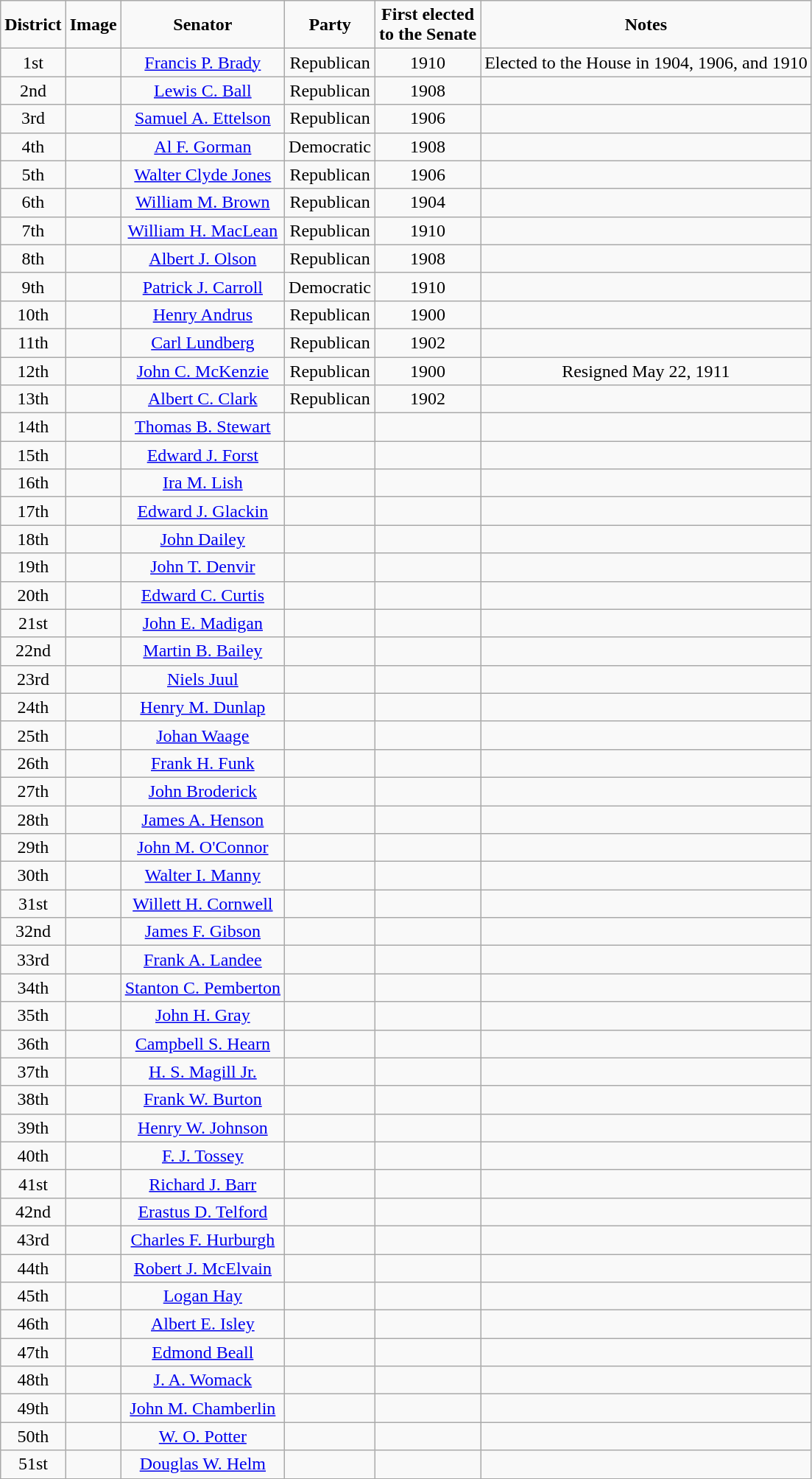<table class="sortable wikitable" style="text-align:center;">
<tr>
<td><strong>District</strong></td>
<td><strong>Image</strong></td>
<td><strong>Senator</strong></td>
<td><strong>Party</strong></td>
<td><strong>First elected <br>to the Senate</strong></td>
<td><strong>Notes</strong></td>
</tr>
<tr>
<td>1st</td>
<td></td>
<td><a href='#'>Francis P. Brady</a></td>
<td>Republican</td>
<td>1910</td>
<td>Elected to the House in 1904, 1906, and 1910</td>
</tr>
<tr>
<td>2nd</td>
<td></td>
<td><a href='#'>Lewis C. Ball</a></td>
<td>Republican</td>
<td>1908</td>
<td></td>
</tr>
<tr>
<td>3rd</td>
<td></td>
<td><a href='#'>Samuel A. Ettelson</a></td>
<td>Republican</td>
<td>1906</td>
<td></td>
</tr>
<tr>
<td>4th</td>
<td></td>
<td><a href='#'>Al F. Gorman</a></td>
<td>Democratic</td>
<td>1908</td>
<td></td>
</tr>
<tr>
<td>5th</td>
<td></td>
<td><a href='#'>Walter Clyde Jones</a></td>
<td>Republican</td>
<td>1906</td>
<td></td>
</tr>
<tr>
<td>6th</td>
<td></td>
<td><a href='#'>William M. Brown</a></td>
<td>Republican</td>
<td>1904</td>
<td></td>
</tr>
<tr>
<td>7th</td>
<td></td>
<td><a href='#'>William H. MacLean</a></td>
<td>Republican</td>
<td>1910</td>
<td></td>
</tr>
<tr>
<td>8th</td>
<td></td>
<td><a href='#'>Albert J. Olson</a></td>
<td>Republican</td>
<td>1908</td>
<td></td>
</tr>
<tr>
<td>9th</td>
<td></td>
<td><a href='#'>Patrick J. Carroll</a></td>
<td>Democratic</td>
<td>1910</td>
<td></td>
</tr>
<tr>
<td>10th</td>
<td></td>
<td><a href='#'>Henry Andrus</a></td>
<td>Republican</td>
<td>1900</td>
<td></td>
</tr>
<tr>
<td>11th</td>
<td></td>
<td><a href='#'>Carl Lundberg</a></td>
<td>Republican</td>
<td>1902</td>
<td></td>
</tr>
<tr>
<td>12th</td>
<td></td>
<td><a href='#'>John C. McKenzie</a></td>
<td>Republican</td>
<td>1900</td>
<td>Resigned May 22, 1911</td>
</tr>
<tr>
<td>13th</td>
<td></td>
<td><a href='#'>Albert C. Clark</a></td>
<td>Republican</td>
<td>1902</td>
<td></td>
</tr>
<tr>
<td>14th</td>
<td></td>
<td><a href='#'>Thomas B. Stewart</a></td>
<td></td>
<td></td>
<td></td>
</tr>
<tr>
<td>15th</td>
<td></td>
<td><a href='#'>Edward J. Forst</a></td>
<td></td>
<td></td>
<td></td>
</tr>
<tr>
<td>16th</td>
<td></td>
<td><a href='#'>Ira M. Lish</a></td>
<td></td>
<td></td>
<td></td>
</tr>
<tr>
<td>17th</td>
<td></td>
<td><a href='#'>Edward J. Glackin</a></td>
<td></td>
<td></td>
<td></td>
</tr>
<tr>
<td>18th</td>
<td></td>
<td><a href='#'>John Dailey</a></td>
<td></td>
<td></td>
<td></td>
</tr>
<tr>
<td>19th</td>
<td></td>
<td><a href='#'>John T. Denvir</a></td>
<td></td>
<td></td>
<td></td>
</tr>
<tr>
<td>20th</td>
<td></td>
<td><a href='#'>Edward C. Curtis</a></td>
<td></td>
<td></td>
<td></td>
</tr>
<tr>
<td>21st</td>
<td></td>
<td><a href='#'>John E. Madigan</a></td>
<td></td>
<td></td>
<td></td>
</tr>
<tr>
<td>22nd</td>
<td></td>
<td><a href='#'>Martin B. Bailey</a></td>
<td></td>
<td></td>
<td></td>
</tr>
<tr>
<td>23rd</td>
<td></td>
<td><a href='#'>Niels Juul</a></td>
<td></td>
<td></td>
<td></td>
</tr>
<tr>
<td>24th</td>
<td></td>
<td><a href='#'>Henry M. Dunlap</a></td>
<td></td>
<td></td>
<td></td>
</tr>
<tr>
<td>25th</td>
<td></td>
<td><a href='#'>Johan Waage</a></td>
<td></td>
<td></td>
<td></td>
</tr>
<tr>
<td>26th</td>
<td></td>
<td><a href='#'>Frank H. Funk</a></td>
<td></td>
<td></td>
<td></td>
</tr>
<tr>
<td>27th</td>
<td></td>
<td><a href='#'>John Broderick</a></td>
<td></td>
<td></td>
<td></td>
</tr>
<tr>
<td>28th</td>
<td></td>
<td><a href='#'>James A. Henson</a></td>
<td></td>
<td></td>
<td></td>
</tr>
<tr>
<td>29th</td>
<td></td>
<td><a href='#'>John M. O'Connor</a></td>
<td></td>
<td></td>
<td></td>
</tr>
<tr>
<td>30th</td>
<td></td>
<td><a href='#'>Walter I. Manny</a></td>
<td></td>
<td></td>
<td></td>
</tr>
<tr>
<td>31st</td>
<td></td>
<td><a href='#'>Willett H. Cornwell</a></td>
<td></td>
<td></td>
<td></td>
</tr>
<tr>
<td>32nd</td>
<td></td>
<td><a href='#'>James F. Gibson</a></td>
<td></td>
<td></td>
<td></td>
</tr>
<tr>
<td>33rd</td>
<td></td>
<td><a href='#'>Frank A. Landee</a></td>
<td></td>
<td></td>
<td></td>
</tr>
<tr>
<td>34th</td>
<td></td>
<td><a href='#'>Stanton C. Pemberton</a></td>
<td></td>
<td></td>
<td></td>
</tr>
<tr>
<td>35th</td>
<td></td>
<td><a href='#'>John H. Gray</a></td>
<td></td>
<td></td>
<td></td>
</tr>
<tr>
<td>36th</td>
<td></td>
<td><a href='#'>Campbell S. Hearn</a></td>
<td></td>
<td></td>
<td></td>
</tr>
<tr>
<td>37th</td>
<td></td>
<td><a href='#'>H. S. Magill Jr.</a></td>
<td></td>
<td></td>
<td></td>
</tr>
<tr>
<td>38th</td>
<td></td>
<td><a href='#'>Frank W. Burton</a></td>
<td></td>
<td></td>
<td></td>
</tr>
<tr>
<td>39th</td>
<td></td>
<td><a href='#'>Henry W. Johnson</a></td>
<td></td>
<td></td>
<td></td>
</tr>
<tr>
<td>40th</td>
<td></td>
<td><a href='#'>F. J. Tossey</a></td>
<td></td>
<td></td>
<td></td>
</tr>
<tr>
<td>41st</td>
<td></td>
<td><a href='#'>Richard J. Barr</a></td>
<td></td>
<td></td>
<td></td>
</tr>
<tr>
<td>42nd</td>
<td></td>
<td><a href='#'>Erastus D. Telford</a></td>
<td></td>
<td></td>
<td></td>
</tr>
<tr>
<td>43rd</td>
<td></td>
<td><a href='#'>Charles F. Hurburgh</a></td>
<td></td>
<td></td>
<td></td>
</tr>
<tr>
<td>44th</td>
<td></td>
<td><a href='#'>Robert J. McElvain</a></td>
<td></td>
<td></td>
<td></td>
</tr>
<tr>
<td>45th</td>
<td></td>
<td><a href='#'>Logan Hay</a></td>
<td></td>
<td></td>
<td></td>
</tr>
<tr>
<td>46th</td>
<td></td>
<td><a href='#'>Albert E. Isley</a></td>
<td></td>
<td></td>
<td></td>
</tr>
<tr>
<td>47th</td>
<td></td>
<td><a href='#'>Edmond Beall</a></td>
<td></td>
<td></td>
<td></td>
</tr>
<tr>
<td>48th</td>
<td></td>
<td><a href='#'>J. A. Womack</a></td>
<td></td>
<td></td>
<td></td>
</tr>
<tr>
<td>49th</td>
<td></td>
<td><a href='#'>John M. Chamberlin</a></td>
<td></td>
<td></td>
<td></td>
</tr>
<tr>
<td>50th</td>
<td></td>
<td><a href='#'>W. O. Potter</a></td>
<td></td>
<td></td>
<td></td>
</tr>
<tr>
<td>51st</td>
<td></td>
<td><a href='#'>Douglas W. Helm</a></td>
<td></td>
<td></td>
<td></td>
</tr>
</table>
